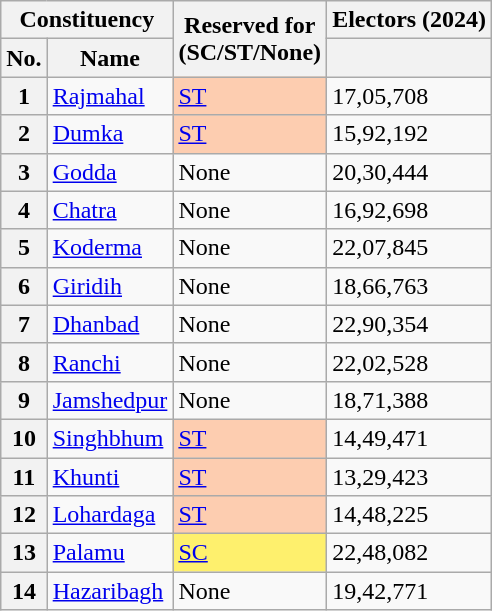<table class="wikitable sortable">
<tr>
<th scope=colgroup colspan="2">Constituency</th>
<th scope=col rowspan=2>Reserved for<br>(SC/ST/None)</th>
<th>Electors (2024)</th>
</tr>
<tr>
<th scope=col>No.</th>
<th scope=col>Name</th>
<th></th>
</tr>
<tr>
<th scope=row>1</th>
<td><a href='#'>Rajmahal</a></td>
<td style="background:#fdcdb0;"><a href='#'>ST</a></td>
<td>17,05,708</td>
</tr>
<tr>
<th scope=row>2</th>
<td><a href='#'>Dumka</a></td>
<td style="background:#fdcdb0;"><a href='#'>ST</a></td>
<td>15,92,192</td>
</tr>
<tr>
<th scope=row>3</th>
<td><a href='#'>Godda</a></td>
<td>None</td>
<td>20,30,444</td>
</tr>
<tr>
<th scope=row>4</th>
<td><a href='#'>Chatra</a></td>
<td>None</td>
<td>16,92,698</td>
</tr>
<tr>
<th scope=row>5</th>
<td><a href='#'>Koderma</a></td>
<td>None</td>
<td>22,07,845</td>
</tr>
<tr>
<th scope=row>6</th>
<td><a href='#'>Giridih</a></td>
<td>None</td>
<td>18,66,763</td>
</tr>
<tr>
<th scope=row>7</th>
<td><a href='#'>Dhanbad</a></td>
<td>None</td>
<td>22,90,354</td>
</tr>
<tr>
<th scope=row>8</th>
<td><a href='#'>Ranchi</a></td>
<td>None</td>
<td>22,02,528</td>
</tr>
<tr>
<th scope=row>9</th>
<td><a href='#'>Jamshedpur</a></td>
<td>None</td>
<td>18,71,388</td>
</tr>
<tr>
<th scope=row>10</th>
<td><a href='#'>Singhbhum</a></td>
<td style="background:#fdcdb0;"><a href='#'>ST</a></td>
<td>14,49,471</td>
</tr>
<tr>
<th scope=row>11</th>
<td><a href='#'>Khunti</a></td>
<td style="background:#fdcdb0;"><a href='#'>ST</a></td>
<td>13,29,423</td>
</tr>
<tr>
<th scope=row>12</th>
<td><a href='#'>Lohardaga</a></td>
<td style="background:#fdcdb0;"><a href='#'>ST</a></td>
<td>14,48,225</td>
</tr>
<tr>
<th scope=row>13</th>
<td><a href='#'>Palamu</a></td>
<td style="background:#fef06d;"><a href='#'>SC</a></td>
<td>22,48,082</td>
</tr>
<tr>
<th scope=row>14</th>
<td><a href='#'>Hazaribagh</a></td>
<td>None</td>
<td>19,42,771</td>
</tr>
</table>
